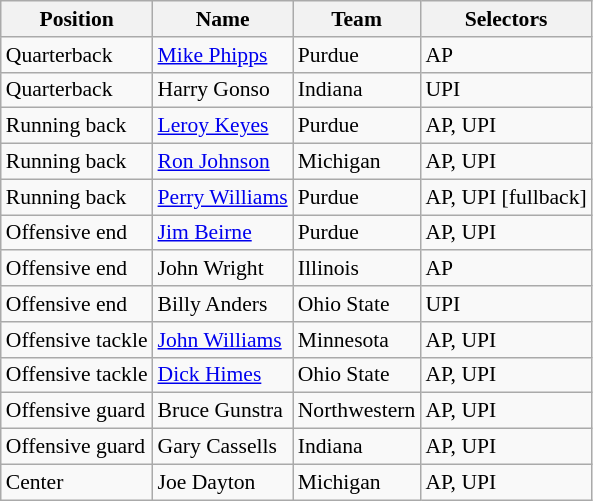<table class="wikitable" style="font-size: 90%">
<tr>
<th>Position</th>
<th>Name</th>
<th>Team</th>
<th>Selectors</th>
</tr>
<tr>
<td>Quarterback</td>
<td><a href='#'>Mike Phipps</a></td>
<td>Purdue</td>
<td>AP</td>
</tr>
<tr>
<td>Quarterback</td>
<td>Harry Gonso</td>
<td>Indiana</td>
<td>UPI</td>
</tr>
<tr>
<td>Running back</td>
<td><a href='#'>Leroy Keyes</a></td>
<td>Purdue</td>
<td>AP, UPI</td>
</tr>
<tr>
<td>Running back</td>
<td><a href='#'>Ron Johnson</a></td>
<td>Michigan</td>
<td>AP, UPI</td>
</tr>
<tr>
<td>Running back</td>
<td><a href='#'>Perry Williams</a></td>
<td>Purdue</td>
<td>AP, UPI [fullback]</td>
</tr>
<tr>
<td>Offensive end</td>
<td><a href='#'>Jim Beirne</a></td>
<td>Purdue</td>
<td>AP, UPI</td>
</tr>
<tr>
<td>Offensive end</td>
<td>John Wright</td>
<td>Illinois</td>
<td>AP</td>
</tr>
<tr>
<td>Offensive end</td>
<td>Billy Anders</td>
<td>Ohio State</td>
<td>UPI</td>
</tr>
<tr>
<td>Offensive tackle</td>
<td><a href='#'>John Williams</a></td>
<td>Minnesota</td>
<td>AP, UPI</td>
</tr>
<tr>
<td>Offensive tackle</td>
<td><a href='#'>Dick Himes</a></td>
<td>Ohio State</td>
<td>AP, UPI</td>
</tr>
<tr>
<td>Offensive guard</td>
<td>Bruce Gunstra</td>
<td>Northwestern</td>
<td>AP, UPI</td>
</tr>
<tr>
<td>Offensive guard</td>
<td>Gary Cassells</td>
<td>Indiana</td>
<td>AP, UPI</td>
</tr>
<tr>
<td>Center</td>
<td>Joe Dayton</td>
<td>Michigan</td>
<td>AP, UPI</td>
</tr>
</table>
